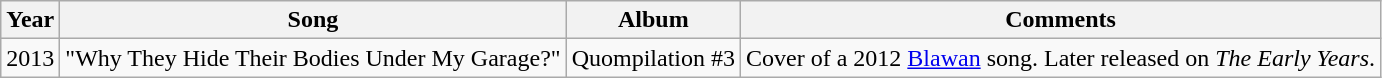<table class="wikitable">
<tr>
<th>Year</th>
<th>Song</th>
<th>Album</th>
<th>Comments</th>
</tr>
<tr>
<td>2013</td>
<td>"Why They Hide Their Bodies Under My Garage?"</td>
<td>Quompilation #3</td>
<td>Cover of a 2012 <a href='#'>Blawan</a> song. Later released on <em>The Early Years</em>.</td>
</tr>
</table>
